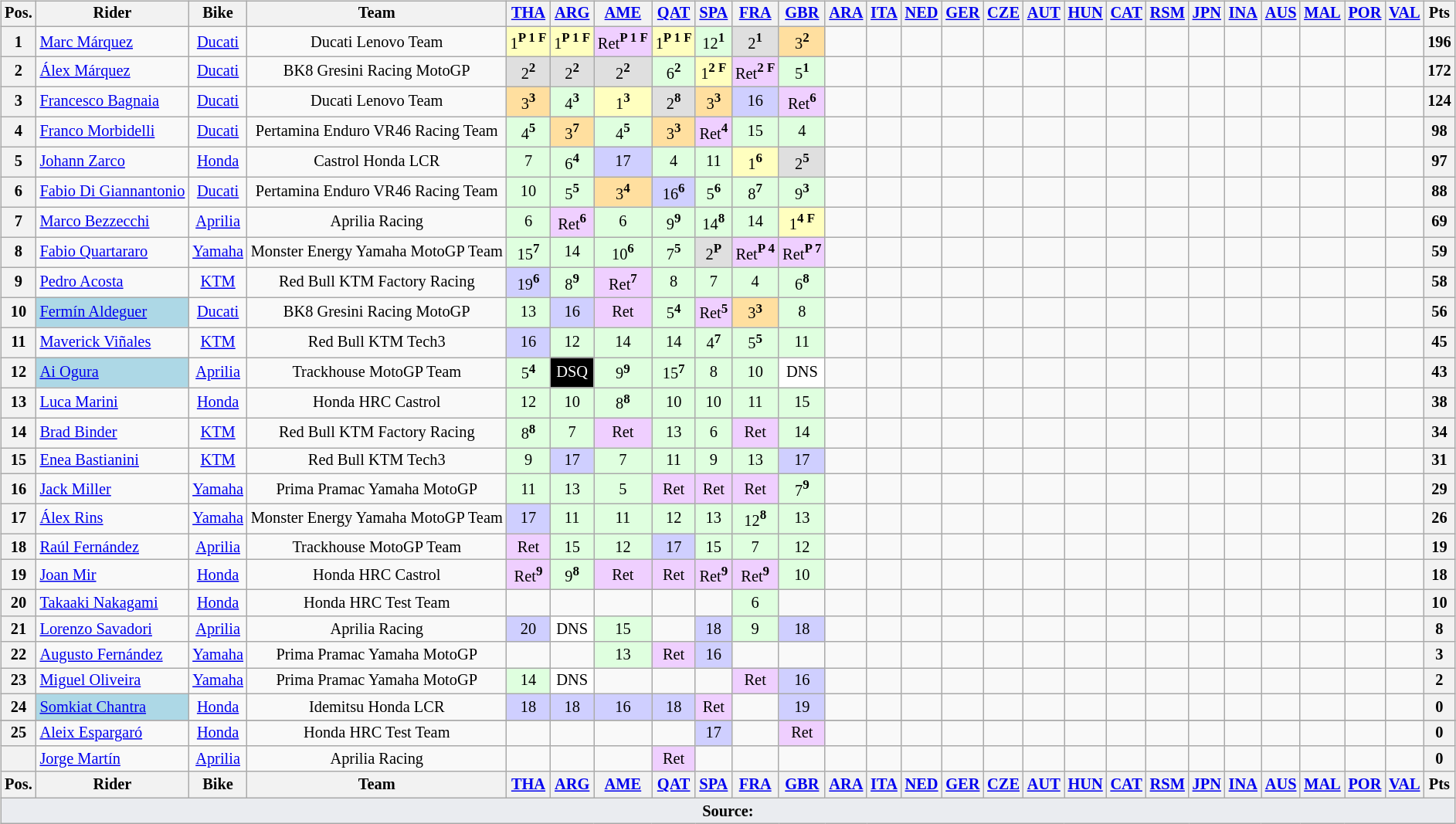<table>
<tr>
<td><br><table class="wikitable" style="font-size:85%; text-align:center;">
<tr>
<th>Pos.</th>
<th>Rider</th>
<th>Bike</th>
<th>Team</th>
<th><a href='#'>THA</a><br></th>
<th><a href='#'>ARG</a><br></th>
<th><a href='#'>AME</a><br></th>
<th><a href='#'>QAT</a><br></th>
<th><a href='#'>SPA</a><br></th>
<th><a href='#'>FRA</a><br></th>
<th><a href='#'>GBR</a><br></th>
<th><a href='#'>ARA</a><br></th>
<th><a href='#'>ITA</a><br></th>
<th><a href='#'>NED</a><br></th>
<th><a href='#'>GER</a><br></th>
<th><a href='#'>CZE</a><br></th>
<th><a href='#'>AUT</a><br></th>
<th><a href='#'>HUN</a><br></th>
<th><a href='#'>CAT</a><br></th>
<th><a href='#'>RSM</a><br></th>
<th><a href='#'>JPN</a><br></th>
<th><a href='#'>INA</a><br></th>
<th><a href='#'>AUS</a><br></th>
<th><a href='#'>MAL</a><br></th>
<th><a href='#'>POR</a><br></th>
<th><a href='#'>VAL</a><br></th>
<th>Pts</th>
</tr>
<tr>
<th>1</th>
<td align="left"> <a href='#'>Marc Márquez</a></td>
<td><a href='#'>Ducati</a></td>
<td>Ducati Lenovo Team</td>
<td bgcolor="#ffffbf" nowrap="">1<strong><sup>P 1 F</sup></strong></td>
<td bgcolor="#ffffbf" nowrap="">1<strong><sup>P 1 F</sup></strong></td>
<td bgcolor="#efcfff" nowrap="">Ret<strong><sup>P 1 F</sup></strong></td>
<td bgcolor="#ffffbf" nowrap="">1<strong><sup>P 1 F</sup></strong></td>
<td bgcolor="#dfffdf">12<strong><sup>1</sup></strong></td>
<td bgcolor="#dfdfdf">2<strong><sup>1</sup></strong></td>
<td bgcolor="#ffdf9f">3<strong><sup>2</sup></strong></td>
<td></td>
<td></td>
<td></td>
<td></td>
<td></td>
<td></td>
<td></td>
<td></td>
<td></td>
<td></td>
<td></td>
<td></td>
<td></td>
<td></td>
<td></td>
<th>196</th>
</tr>
<tr>
<th>2</th>
<td align="left"> <a href='#'>Álex Márquez</a></td>
<td><a href='#'>Ducati</a></td>
<td>BK8 Gresini Racing MotoGP</td>
<td bgcolor="#dfdfdf">2<strong><sup>2</sup></strong></td>
<td bgcolor="#dfdfdf">2<strong><sup>2</sup></strong></td>
<td bgcolor="#dfdfdf">2<strong><sup>2</sup></strong></td>
<td bgcolor="#dfffdf">6<strong><sup>2</sup></strong></td>
<td bgcolor="#ffffbf" nowrap="">1<strong><sup>2 F</sup></strong></td>
<td bgcolor="#efcfff" nowrap="">Ret<strong><sup>2 F</sup></strong></td>
<td bgcolor="#dfffdf">5<strong><sup>1</sup></strong></td>
<td></td>
<td></td>
<td></td>
<td></td>
<td></td>
<td></td>
<td></td>
<td></td>
<td></td>
<td></td>
<td></td>
<td></td>
<td></td>
<td></td>
<td></td>
<th>172</th>
</tr>
<tr>
<th>3</th>
<td align="left"> <a href='#'>Francesco Bagnaia</a></td>
<td><a href='#'>Ducati</a></td>
<td>Ducati Lenovo Team</td>
<td bgcolor="#ffdf9f">3<strong><sup>3</sup></strong></td>
<td bgcolor="#dfffdf">4<strong><sup>3</sup></strong></td>
<td bgcolor="#ffffbf" nowrap>1<strong><sup>3</sup></strong></td>
<td bgcolor="#dfdfdf">2<strong><sup>8</sup></strong></td>
<td bgcolor="#ffdf9f">3<strong><sup>3</sup></strong></td>
<td bgcolor="#cfcfff">16</td>
<td bgcolor="#efcfff">Ret<strong><sup>6</sup></strong></td>
<td></td>
<td></td>
<td></td>
<td></td>
<td></td>
<td></td>
<td></td>
<td></td>
<td></td>
<td></td>
<td></td>
<td></td>
<td></td>
<td></td>
<td></td>
<th>124</th>
</tr>
<tr>
<th>4</th>
<td align="left"> <a href='#'>Franco Morbidelli</a></td>
<td><a href='#'>Ducati</a></td>
<td nowrap>Pertamina Enduro VR46 Racing Team</td>
<td bgcolor="#dfffdf">4<strong><sup>5</sup></strong></td>
<td bgcolor="#ffdf9f">3<strong><sup>7</sup></strong></td>
<td bgcolor="#dfffdf">4<strong><sup>5</sup></strong></td>
<td bgcolor="#ffdf9f">3<strong><sup>3</sup></strong></td>
<td bgcolor="#efcfff">Ret<strong><sup>4</sup></strong></td>
<td bgcolor="#dfffdf">15</td>
<td bgcolor="#dfffdf">4</td>
<td></td>
<td></td>
<td></td>
<td></td>
<td></td>
<td></td>
<td></td>
<td></td>
<td></td>
<td></td>
<td></td>
<td></td>
<td></td>
<td></td>
<td></td>
<th>98</th>
</tr>
<tr>
<th>5</th>
<td align="left"> <a href='#'>Johann Zarco</a></td>
<td><a href='#'>Honda</a></td>
<td>Castrol Honda LCR</td>
<td bgcolor="#dfffdf">7</td>
<td bgcolor="#dfffdf">6<strong><sup>4</sup></strong></td>
<td bgcolor="#cfcfff">17</td>
<td bgcolor="#dfffdf">4</td>
<td bgcolor="#dfffdf">11</td>
<td bgcolor="#ffffbf">1<strong><sup>6</sup></strong></td>
<td bgcolor="#dfdfdf">2<strong><sup>5</sup></strong></td>
<td></td>
<td></td>
<td></td>
<td></td>
<td></td>
<td></td>
<td></td>
<td></td>
<td></td>
<td></td>
<td></td>
<td></td>
<td></td>
<td></td>
<td></td>
<th>97</th>
</tr>
<tr>
<th>6</th>
<td align="left" nowrap=""> <a href='#'>Fabio Di Giannantonio</a></td>
<td><a href='#'>Ducati</a></td>
<td>Pertamina Enduro VR46 Racing Team</td>
<td bgcolor="#dfffdf">10</td>
<td bgcolor="#dfffdf">5<strong><sup>5</sup></strong></td>
<td bgcolor="#ffdf9f">3<strong><sup>4</sup></strong></td>
<td bgcolor="#cfcfff">16<strong><sup>6</sup></strong></td>
<td bgcolor="#dfffdf">5<strong><sup>6</sup></strong></td>
<td bgcolor="#dfffdf">8<strong><sup>7</sup></strong></td>
<td bgcolor="#dfffdf">9<strong><sup>3</sup></strong></td>
<td></td>
<td></td>
<td></td>
<td></td>
<td></td>
<td></td>
<td></td>
<td></td>
<td></td>
<td></td>
<td></td>
<td></td>
<td></td>
<td></td>
<td></td>
<th>88</th>
</tr>
<tr>
<th>7</th>
<td align="left"> <a href='#'>Marco Bezzecchi</a></td>
<td><a href='#'>Aprilia</a></td>
<td>Aprilia Racing</td>
<td bgcolor="#dfffdf">6</td>
<td bgcolor="#efcfff">Ret<strong><sup>6</sup></strong></td>
<td bgcolor="#dfffdf">6</td>
<td bgcolor="#dfffdf">9<strong><sup>9</sup></strong></td>
<td bgcolor="#dfffdf">14<strong><sup>8</sup></strong></td>
<td bgcolor="#dfffdf">14</td>
<td bgcolor="#ffffbf">1<strong><sup>4 F</sup></strong></td>
<td></td>
<td></td>
<td></td>
<td></td>
<td></td>
<td></td>
<td></td>
<td></td>
<td></td>
<td></td>
<td></td>
<td></td>
<td></td>
<td></td>
<td></td>
<th>69</th>
</tr>
<tr>
<th>8</th>
<td align="left"> <a href='#'>Fabio Quartararo</a></td>
<td><a href='#'>Yamaha</a></td>
<td nowrap="">Monster Energy Yamaha MotoGP Team</td>
<td bgcolor="#dfffdf">15<strong><sup>7</sup></strong></td>
<td bgcolor="#dfffdf">14</td>
<td bgcolor="#dfffdf">10<strong><sup>6</sup></strong></td>
<td bgcolor="#dfffdf">7<strong><sup>5</sup></strong></td>
<td bgcolor="#dfdfdf">2<strong><sup>P</sup></strong></td>
<td bgcolor="#efcfff" nowrap="">Ret<strong><sup>P 4</sup></strong></td>
<td bgcolor="#efcfff" nowrap="">Ret<strong><sup>P 7</sup></strong></td>
<td></td>
<td></td>
<td></td>
<td></td>
<td></td>
<td></td>
<td></td>
<td></td>
<td></td>
<td></td>
<td></td>
<td></td>
<td></td>
<td></td>
<td></td>
<th>59</th>
</tr>
<tr>
<th>9</th>
<td align="left"> <a href='#'>Pedro Acosta</a></td>
<td><a href='#'>KTM</a></td>
<td>Red Bull KTM Factory Racing</td>
<td bgcolor="#cfcfff">19<strong><sup>6</sup></strong></td>
<td bgcolor="#dfffdf">8<strong><sup>9</sup></strong></td>
<td bgcolor="#efcfff">Ret<strong><sup>7</sup></strong></td>
<td bgcolor="#dfffdf">8</td>
<td bgcolor="#dfffdf">7</td>
<td bgcolor="#dfffdf">4</td>
<td bgcolor="#dfffdf">6<strong><sup>8</sup></strong></td>
<td></td>
<td></td>
<td></td>
<td></td>
<td></td>
<td></td>
<td></td>
<td></td>
<td></td>
<td></td>
<td></td>
<td></td>
<td></td>
<td></td>
<td></td>
<th>58</th>
</tr>
<tr>
<th>10</th>
<td align="left" style="background:lightblue;"> <a href='#'>Fermín Aldeguer</a></td>
<td><a href='#'>Ducati</a></td>
<td>BK8 Gresini Racing MotoGP</td>
<td bgcolor="#dfffdf">13</td>
<td bgcolor="#cfcfff">16</td>
<td bgcolor="#efcfff">Ret</td>
<td bgcolor="#dfffdf">5<strong><sup>4</sup></strong></td>
<td bgcolor="#efcfff">Ret<strong><sup>5</sup></strong></td>
<td bgcolor="#ffdf9f">3<strong><sup>3</sup></strong></td>
<td bgcolor="#dfffdf">8</td>
<td></td>
<td></td>
<td></td>
<td></td>
<td></td>
<td></td>
<td></td>
<td></td>
<td></td>
<td></td>
<td></td>
<td></td>
<td></td>
<td></td>
<td></td>
<th>56</th>
</tr>
<tr>
<th>11</th>
<td align="left"> <a href='#'>Maverick Viñales</a></td>
<td><a href='#'>KTM</a></td>
<td>Red Bull KTM Tech3</td>
<td bgcolor="#cfcfff">16</td>
<td bgcolor="#dfffdf">12</td>
<td bgcolor="#dfffdf">14</td>
<td bgcolor="#dfffdf">14</td>
<td bgcolor="#dfffdf">4<strong><sup>7</sup></strong></td>
<td bgcolor="#dfffdf">5<strong><sup>5</sup></strong></td>
<td bgcolor="#dfffdf">11</td>
<td></td>
<td></td>
<td></td>
<td></td>
<td></td>
<td></td>
<td></td>
<td></td>
<td></td>
<td></td>
<td></td>
<td></td>
<td></td>
<td></td>
<td></td>
<th>45</th>
</tr>
<tr>
<th>12</th>
<td align="left" style="background:lightblue;"> <a href='#'>Ai Ogura</a></td>
<td><a href='#'>Aprilia</a></td>
<td>Trackhouse MotoGP Team</td>
<td bgcolor="#dfffdf">5<strong><sup>4</sup></strong></td>
<td style="background:black; color:white;">DSQ</td>
<td bgcolor="#dfffdf">9<strong><sup>9</sup></strong></td>
<td bgcolor="#dfffdf">15<strong><sup>7</sup></strong></td>
<td bgcolor="#dfffdf">8</td>
<td bgcolor="#dfffdf">10</td>
<td bgcolor="#ffffff">DNS</td>
<td></td>
<td></td>
<td></td>
<td></td>
<td></td>
<td></td>
<td></td>
<td></td>
<td></td>
<td></td>
<td></td>
<td></td>
<td></td>
<td></td>
<td></td>
<th>43</th>
</tr>
<tr>
<th>13</th>
<td align="left"> <a href='#'>Luca Marini</a></td>
<td><a href='#'>Honda</a></td>
<td>Honda HRC Castrol</td>
<td bgcolor="#dfffdf">12</td>
<td bgcolor="#dfffdf">10</td>
<td bgcolor="#dfffdf">8<strong><sup>8</sup></strong></td>
<td bgcolor="#dfffdf">10</td>
<td bgcolor="#dfffdf">10</td>
<td bgcolor="#dfffdf">11</td>
<td bgcolor="#dfffdf">15</td>
<td></td>
<td></td>
<td></td>
<td></td>
<td></td>
<td></td>
<td></td>
<td></td>
<td></td>
<td></td>
<td></td>
<td></td>
<td></td>
<td></td>
<td></td>
<th>38</th>
</tr>
<tr>
<th>14</th>
<td align="left"> <a href='#'>Brad Binder</a></td>
<td><a href='#'>KTM</a></td>
<td>Red Bull KTM Factory Racing</td>
<td bgcolor="#dfffdf">8<strong><sup>8</sup></strong></td>
<td bgcolor="#dfffdf">7</td>
<td bgcolor="#efcfff">Ret</td>
<td bgcolor="#dfffdf">13</td>
<td bgcolor="#dfffdf">6</td>
<td bgcolor="#efcfff">Ret</td>
<td bgcolor="#dfffdf">14</td>
<td></td>
<td></td>
<td></td>
<td></td>
<td></td>
<td></td>
<td></td>
<td></td>
<td></td>
<td></td>
<td></td>
<td></td>
<td></td>
<td></td>
<td></td>
<th>34</th>
</tr>
<tr>
<th>15</th>
<td align="left"> <a href='#'>Enea Bastianini</a></td>
<td><a href='#'>KTM</a></td>
<td>Red Bull KTM Tech3</td>
<td bgcolor="#dfffdf">9</td>
<td bgcolor="#cfcfff">17</td>
<td bgcolor="#dfffdf">7</td>
<td bgcolor="#dfffdf">11</td>
<td bgcolor="#dfffdf">9</td>
<td bgcolor="#dfffdf">13</td>
<td bgcolor="#cfcfff">17</td>
<td></td>
<td></td>
<td></td>
<td></td>
<td></td>
<td></td>
<td></td>
<td></td>
<td></td>
<td></td>
<td></td>
<td></td>
<td></td>
<td></td>
<td></td>
<th>31</th>
</tr>
<tr>
<th>16</th>
<td align="left"> <a href='#'>Jack Miller</a></td>
<td><a href='#'>Yamaha</a></td>
<td>Prima Pramac Yamaha MotoGP</td>
<td bgcolor="#dfffdf">11</td>
<td bgcolor="#dfffdf">13</td>
<td bgcolor="#dfffdf">5</td>
<td bgcolor="#efcfff">Ret</td>
<td bgcolor="#efcfff">Ret</td>
<td bgcolor="#efcfff">Ret</td>
<td bgcolor="#dfffdf">7<strong><sup>9</sup></strong></td>
<td></td>
<td></td>
<td></td>
<td></td>
<td></td>
<td></td>
<td></td>
<td></td>
<td></td>
<td></td>
<td></td>
<td></td>
<td></td>
<td></td>
<td></td>
<th>29</th>
</tr>
<tr>
<th>17</th>
<td align="left"> <a href='#'>Álex Rins</a></td>
<td><a href='#'>Yamaha</a></td>
<td nowrap="">Monster Energy Yamaha MotoGP Team</td>
<td bgcolor="#cfcfff">17</td>
<td bgcolor="#dfffdf">11</td>
<td bgcolor="#dfffdf">11</td>
<td bgcolor="#dfffdf">12</td>
<td bgcolor="#dfffdf">13</td>
<td bgcolor="#dfffdf">12<strong><sup>8</sup></strong></td>
<td bgcolor="#dfffdf">13</td>
<td></td>
<td></td>
<td></td>
<td></td>
<td></td>
<td></td>
<td></td>
<td></td>
<td></td>
<td></td>
<td></td>
<td></td>
<td></td>
<td></td>
<td></td>
<th>26</th>
</tr>
<tr>
<th>18</th>
<td align="left"> <a href='#'>Raúl Fernández</a></td>
<td><a href='#'>Aprilia</a></td>
<td>Trackhouse MotoGP Team</td>
<td bgcolor="#efcfff">Ret</td>
<td bgcolor="#dfffdf">15</td>
<td bgcolor="#dfffdf">12</td>
<td bgcolor="#cfcfff">17</td>
<td bgcolor="#dfffdf">15</td>
<td bgcolor="#dfffdf">7</td>
<td bgcolor="#dfffdf">12</td>
<td></td>
<td></td>
<td></td>
<td></td>
<td></td>
<td></td>
<td></td>
<td></td>
<td></td>
<td></td>
<td></td>
<td></td>
<td></td>
<td></td>
<td></td>
<th>19</th>
</tr>
<tr>
<th>19</th>
<td align="left"> <a href='#'>Joan Mir</a></td>
<td><a href='#'>Honda</a></td>
<td>Honda HRC Castrol</td>
<td bgcolor="#efcfff">Ret<strong><sup>9</sup></strong></td>
<td bgcolor="#dfffdf">9<strong><sup>8</sup></strong></td>
<td bgcolor="#efcfff">Ret</td>
<td bgcolor="#efcfff">Ret</td>
<td bgcolor="#efcfff">Ret<strong><sup>9</sup></strong></td>
<td bgcolor="#efcfff">Ret<strong><sup>9</sup></strong></td>
<td bgcolor="#dfffdf">10</td>
<td></td>
<td></td>
<td></td>
<td></td>
<td></td>
<td></td>
<td></td>
<td></td>
<td></td>
<td></td>
<td></td>
<td></td>
<td></td>
<td></td>
<td></td>
<th>18</th>
</tr>
<tr>
<th>20</th>
<td align="left"> <a href='#'>Takaaki Nakagami</a></td>
<td><a href='#'>Honda</a></td>
<td>Honda HRC Test Team</td>
<td></td>
<td></td>
<td></td>
<td></td>
<td></td>
<td bgcolor="#dfffdf">6</td>
<td></td>
<td></td>
<td></td>
<td></td>
<td></td>
<td></td>
<td></td>
<td></td>
<td></td>
<td></td>
<td></td>
<td></td>
<td></td>
<td></td>
<td></td>
<td></td>
<th>10</th>
</tr>
<tr>
<th>21</th>
<td align="left"> <a href='#'>Lorenzo Savadori</a></td>
<td><a href='#'>Aprilia</a></td>
<td>Aprilia Racing</td>
<td bgcolor="#cfcfff">20</td>
<td bgcolor="#ffffff">DNS</td>
<td bgcolor="#dfffdf">15</td>
<td></td>
<td bgcolor="#cfcfff">18</td>
<td bgcolor="#dfffdf">9</td>
<td bgcolor="#cfcfff">18</td>
<td></td>
<td></td>
<td></td>
<td></td>
<td></td>
<td></td>
<td></td>
<td></td>
<td></td>
<td></td>
<td></td>
<td></td>
<td></td>
<td></td>
<td></td>
<th>8</th>
</tr>
<tr>
<th>22</th>
<td align="left"> <a href='#'>Augusto Fernández</a></td>
<td><a href='#'>Yamaha</a></td>
<td>Prima Pramac Yamaha MotoGP</td>
<td></td>
<td></td>
<td bgcolor="#dfffdf">13</td>
<td bgcolor="#efcfff">Ret</td>
<td bgcolor="#cfcfff">16</td>
<td></td>
<td></td>
<td></td>
<td></td>
<td></td>
<td></td>
<td></td>
<td></td>
<td></td>
<td></td>
<td></td>
<td></td>
<td></td>
<td></td>
<td></td>
<td></td>
<td></td>
<th>3</th>
</tr>
<tr>
<th>23</th>
<td align="left"> <a href='#'>Miguel Oliveira</a></td>
<td><a href='#'>Yamaha</a></td>
<td>Prima Pramac Yamaha MotoGP</td>
<td bgcolor="#dfffdf">14</td>
<td bgcolor="#ffffff">DNS</td>
<td></td>
<td></td>
<td></td>
<td bgcolor="#efcfff">Ret</td>
<td bgcolor="#cfcfff">16</td>
<td></td>
<td></td>
<td></td>
<td></td>
<td></td>
<td></td>
<td></td>
<td></td>
<td></td>
<td></td>
<td></td>
<td></td>
<td></td>
<td></td>
<td></td>
<th>2</th>
</tr>
<tr>
<th>24</th>
<td style="background:lightblue;" align="left"> <a href='#'>Somkiat Chantra</a></td>
<td><a href='#'>Honda</a></td>
<td>Idemitsu Honda LCR</td>
<td bgcolor="#cfcfff">18</td>
<td bgcolor="#cfcfff">18</td>
<td bgcolor="#cfcfff">16</td>
<td bgcolor="#cfcfff">18</td>
<td bgcolor="#efcfff">Ret</td>
<td></td>
<td bgcolor="#cfcfff">19</td>
<td></td>
<td></td>
<td></td>
<td></td>
<td></td>
<td></td>
<td></td>
<td></td>
<td></td>
<td></td>
<td></td>
<td></td>
<td></td>
<td></td>
<td></td>
<th>0</th>
</tr>
<tr>
</tr>
<tr>
<th>25</th>
<td align="left"> <a href='#'>Aleix Espargaró</a></td>
<td><a href='#'>Honda</a></td>
<td>Honda HRC Test Team</td>
<td></td>
<td></td>
<td></td>
<td></td>
<td bgcolor="#cfcfff">17</td>
<td></td>
<td bgcolor="#efcfff">Ret</td>
<td></td>
<td></td>
<td></td>
<td></td>
<td></td>
<td></td>
<td></td>
<td></td>
<td></td>
<td></td>
<td></td>
<td></td>
<td></td>
<td></td>
<td></td>
<th>0</th>
</tr>
<tr>
<th></th>
<td align="left"> <a href='#'>Jorge Martín</a></td>
<td><a href='#'>Aprilia</a></td>
<td>Aprilia Racing</td>
<td></td>
<td></td>
<td></td>
<td bgcolor="#efcfff">Ret</td>
<td></td>
<td></td>
<td></td>
<td></td>
<td></td>
<td></td>
<td></td>
<td></td>
<td></td>
<td></td>
<td></td>
<td></td>
<td></td>
<td></td>
<td></td>
<td></td>
<td></td>
<td></td>
<th>0</th>
</tr>
<tr>
<th>Pos.</th>
<th>Rider</th>
<th>Bike</th>
<th>Team</th>
<th><a href='#'>THA</a><br></th>
<th><a href='#'>ARG</a><br></th>
<th><a href='#'>AME</a><br></th>
<th><a href='#'>QAT</a><br></th>
<th><a href='#'>SPA</a><br></th>
<th><a href='#'>FRA</a><br></th>
<th><a href='#'>GBR</a><br></th>
<th><a href='#'>ARA</a><br></th>
<th><a href='#'>ITA</a><br></th>
<th><a href='#'>NED</a><br></th>
<th><a href='#'>GER</a><br></th>
<th><a href='#'>CZE</a><br></th>
<th><a href='#'>AUT</a><br></th>
<th><a href='#'>HUN</a><br></th>
<th><a href='#'>CAT</a><br></th>
<th><a href='#'>RSM</a><br></th>
<th><a href='#'>JPN</a><br></th>
<th><a href='#'>INA</a><br></th>
<th><a href='#'>AUS</a><br></th>
<th><a href='#'>MAL</a><br></th>
<th><a href='#'>POR</a><br></th>
<th><a href='#'>VAL</a><br></th>
<th>Pts</th>
</tr>
<tr>
<td colspan="27" style="background-color:#EAECF0;text-align:center"><strong>Source:</strong></td>
</tr>
</table>
</td>
<td valign="top"><br></td>
</tr>
</table>
